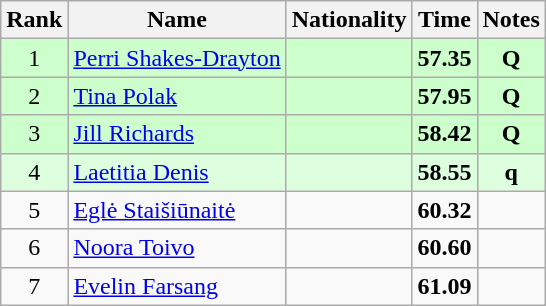<table class="wikitable sortable" style="text-align:center">
<tr>
<th>Rank</th>
<th>Name</th>
<th>Nationality</th>
<th>Time</th>
<th>Notes</th>
</tr>
<tr bgcolor=ccffcc>
<td>1</td>
<td align=left><a href='#'>Perri Shakes-Drayton</a></td>
<td align=left></td>
<td><strong>57.35</strong></td>
<td><strong>Q</strong></td>
</tr>
<tr bgcolor=ccffcc>
<td>2</td>
<td align=left><a href='#'>Tina Polak</a></td>
<td align=left></td>
<td><strong>57.95</strong></td>
<td><strong>Q</strong></td>
</tr>
<tr bgcolor=ccffcc>
<td>3</td>
<td align=left><a href='#'>Jill Richards</a></td>
<td align=left></td>
<td><strong>58.42</strong></td>
<td><strong>Q</strong></td>
</tr>
<tr bgcolor=ddffdd>
<td>4</td>
<td align=left><a href='#'>Laetitia Denis</a></td>
<td align=left></td>
<td><strong>58.55</strong></td>
<td><strong>q</strong></td>
</tr>
<tr>
<td>5</td>
<td align=left><a href='#'>Eglė Staišiūnaitė</a></td>
<td align=left></td>
<td><strong>60.32</strong></td>
<td></td>
</tr>
<tr>
<td>6</td>
<td align=left><a href='#'>Noora Toivo</a></td>
<td align=left></td>
<td><strong>60.60</strong></td>
<td></td>
</tr>
<tr>
<td>7</td>
<td align=left><a href='#'>Evelin Farsang</a></td>
<td align=left></td>
<td><strong>61.09</strong></td>
<td></td>
</tr>
</table>
